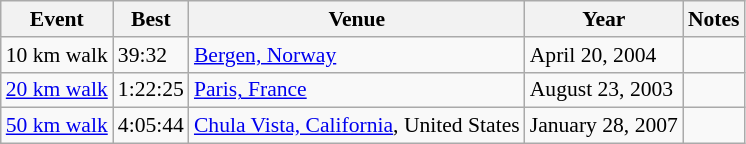<table class=wikitable style="font-size:90%">
<tr>
<th>Event</th>
<th>Best</th>
<th>Venue</th>
<th>Year</th>
<th>Notes</th>
</tr>
<tr>
<td>10 km walk</td>
<td>39:32</td>
<td><a href='#'>Bergen, Norway</a></td>
<td>April 20, 2004</td>
<td></td>
</tr>
<tr>
<td><a href='#'>20 km walk</a></td>
<td>1:22:25</td>
<td><a href='#'>Paris, France</a></td>
<td>August 23, 2003</td>
<td></td>
</tr>
<tr>
<td><a href='#'>50 km walk</a></td>
<td>4:05:44</td>
<td><a href='#'>Chula Vista, California</a>, United States</td>
<td>January 28, 2007</td>
<td></td>
</tr>
</table>
